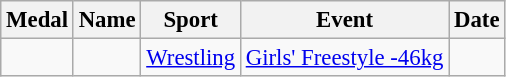<table class="wikitable sortable" style="font-size: 95%;">
<tr>
<th>Medal</th>
<th>Name</th>
<th>Sport</th>
<th>Event</th>
<th>Date</th>
</tr>
<tr>
<td></td>
<td></td>
<td><a href='#'>Wrestling</a></td>
<td><a href='#'>Girls' Freestyle -46kg</a></td>
<td></td>
</tr>
</table>
